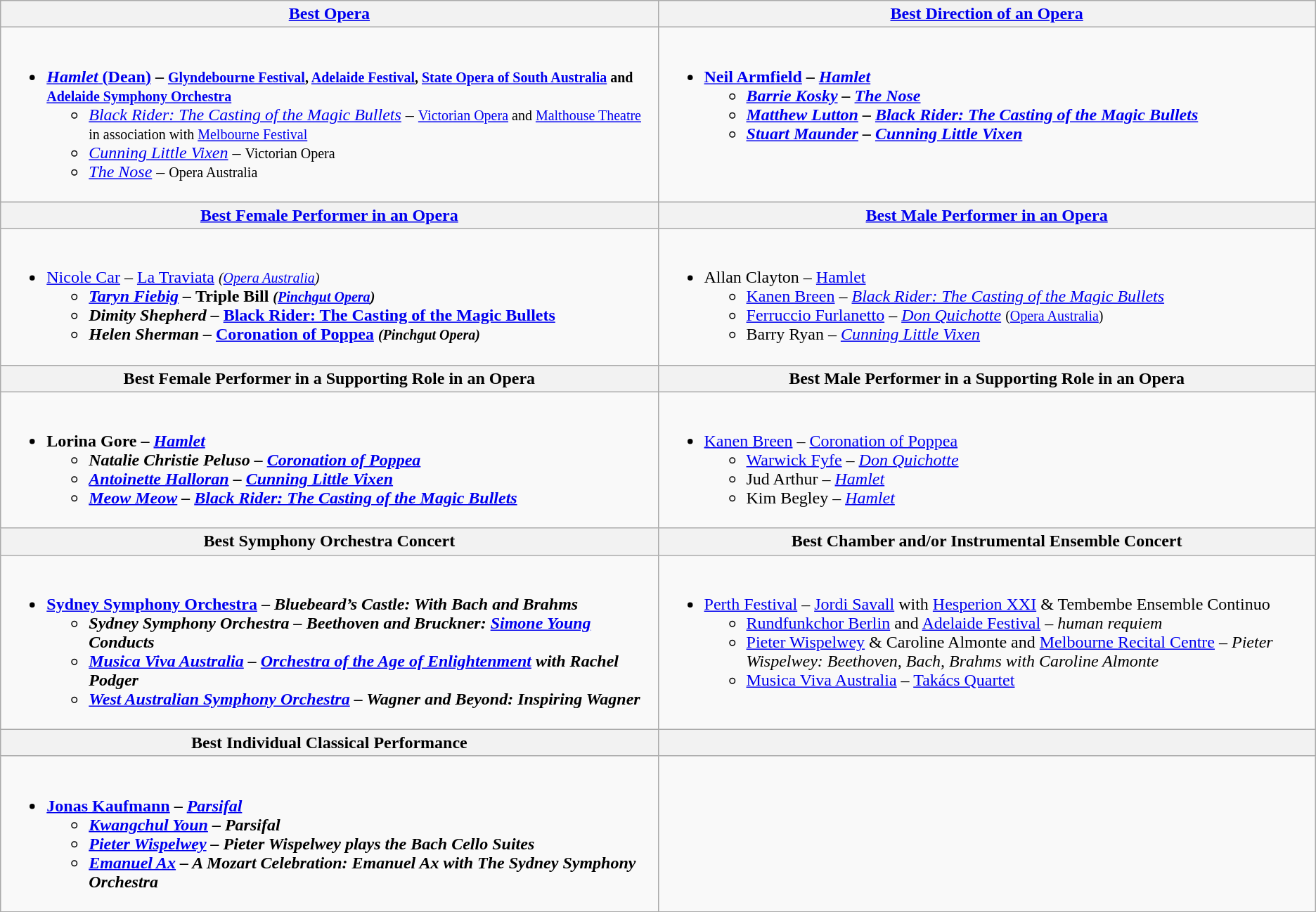<table class="wikitable">
<tr>
<th><a href='#'>Best Opera</a></th>
<th><a href='#'>Best Direction of an Opera</a></th>
</tr>
<tr>
<td valign="top"><br><ul><li><strong><a href='#'><em>Hamlet</em> (Dean)</a> – <small><a href='#'>Glyndebourne Festival</a>, <a href='#'>Adelaide Festival</a>, <a href='#'>State Opera of South Australia</a> and <a href='#'>Adelaide Symphony Orchestra</a></small></strong><ul><li><em><a href='#'>Black Rider: The Casting of the Magic Bullets</a></em> – <small><a href='#'>Victorian Opera</a> and <a href='#'>Malthouse Theatre</a> in association with <a href='#'>Melbourne Festival</a></small></li><li><em><a href='#'>Cunning Little Vixen</a></em> – <small>Victorian Opera</small></li><li><em><a href='#'>The Nose</a></em> – <small>Opera Australia</small></li></ul></li></ul></td>
<td valign="top"><br><ul><li><strong><a href='#'>Neil Armfield</a> – <em><a href='#'>Hamlet</a><strong><em><ul><li><a href='#'>Barrie Kosky</a> – </em><a href='#'>The Nose</a><em></li><li><a href='#'>Matthew Lutton</a> – </em><a href='#'>Black Rider: The Casting of the Magic Bullets</a><em></li><li><a href='#'>Stuart Maunder</a> – </em><a href='#'>Cunning Little Vixen</a><em></li></ul></li></ul></td>
</tr>
<tr>
<th><a href='#'>Best Female Performer in an Opera</a></th>
<th><a href='#'>Best Male Performer in an Opera</a></th>
</tr>
<tr>
<td valign="top"><br><ul><li></strong><a href='#'>Nicole Car</a> – </em><a href='#'>La Traviata</a><em> <small>(<a href='#'>Opera Australia</a>)</small><strong><ul><li><a href='#'>Taryn Fiebig</a> – </em>Triple Bill<em> <small>(<a href='#'>Pinchgut Opera</a>)</small></li><li>Dimity Shepherd – </em><a href='#'>Black Rider: The Casting of the Magic Bullets</a><em></li><li>Helen Sherman – </em><a href='#'>Coronation of Poppea</a><em> <small>(Pinchgut Opera)</small></li></ul></li></ul></td>
<td valign="top"><br><ul><li></strong>Allan Clayton – </em><a href='#'>Hamlet</a></em></strong><ul><li><a href='#'>Kanen Breen</a> – <em><a href='#'>Black Rider: The Casting of the Magic Bullets</a></em></li><li><a href='#'>Ferruccio Furlanetto</a> – <em><a href='#'>Don Quichotte</a></em> <small>(<a href='#'>Opera Australia</a>)</small></li><li>Barry Ryan – <em><a href='#'>Cunning Little Vixen</a></em></li></ul></li></ul></td>
</tr>
<tr>
<th>Best Female Performer in a Supporting Role in an Opera</th>
<th>Best Male Performer in a Supporting Role in an Opera</th>
</tr>
<tr>
<td valign="top"><br><ul><li><strong>Lorina Gore – <em><a href='#'>Hamlet</a><strong><em><ul><li>Natalie Christie Peluso – </em><a href='#'>Coronation of Poppea</a><em></li><li><a href='#'>Antoinette Halloran</a> – </em><a href='#'>Cunning Little Vixen</a><em></li><li><a href='#'>Meow Meow</a> – </em><a href='#'>Black Rider: The Casting of the Magic Bullets</a><em></li></ul></li></ul></td>
<td valign="top"><br><ul><li></strong><a href='#'>Kanen Breen</a> – </em><a href='#'>Coronation of Poppea</a></em></strong><ul><li><a href='#'>Warwick Fyfe</a> – <em><a href='#'>Don Quichotte</a></em></li><li>Jud Arthur – <em><a href='#'>Hamlet</a></em></li><li>Kim Begley – <em><a href='#'>Hamlet</a></em></li></ul></li></ul></td>
</tr>
<tr>
<th>Best Symphony Orchestra Concert</th>
<th>Best Chamber and/or Instrumental Ensemble Concert</th>
</tr>
<tr>
<td valign="top"><br><ul><li><strong><a href='#'>Sydney Symphony Orchestra</a> – <em>Bluebeard’s Castle: With Bach and Brahms<strong><em><ul><li>Sydney Symphony Orchestra – </em>Beethoven and Bruckner: <a href='#'>Simone Young</a> Conducts<em></li><li><a href='#'>Musica Viva Australia</a> – </em><a href='#'>Orchestra of the Age of Enlightenment</a> with Rachel Podger<em></li><li><a href='#'>West Australian Symphony Orchestra</a> – </em>Wagner and Beyond: Inspiring Wagner<em></li></ul></li></ul></td>
<td valign="top"><br><ul><li></strong><a href='#'>Perth Festival</a> – </em><a href='#'>Jordi Savall</a> with <a href='#'>Hesperion XXI</a> & Tembembe Ensemble Continuo</em></strong><ul><li><a href='#'>Rundfunkchor Berlin</a> and <a href='#'>Adelaide Festival</a> – <em>human requiem</em></li><li><a href='#'>Pieter Wispelwey</a> & Caroline Almonte and <a href='#'>Melbourne Recital Centre</a> – <em>Pieter Wispelwey: Beethoven, Bach, Brahms with Caroline Almonte</em></li><li><a href='#'>Musica Viva Australia</a> – <a href='#'>Takács Quartet</a></li></ul></li></ul></td>
</tr>
<tr>
<th style="width:50%">Best Individual Classical Performance</th>
<th style="width:50%"></th>
</tr>
<tr>
<td valign="top"><br><ul><li><strong><a href='#'>Jonas Kaufmann</a> – <em><a href='#'>Parsifal</a><strong><em><ul><li><a href='#'>Kwangchul Youn</a> – </em>Parsifal<em></li><li><a href='#'>Pieter Wispelwey</a> – </em>Pieter Wispelwey plays the Bach Cello Suites<em></li><li><a href='#'>Emanuel Ax</a> – </em>A Mozart Celebration: Emanuel Ax with The Sydney Symphony Orchestra<em></li></ul></li></ul></td>
</tr>
</table>
